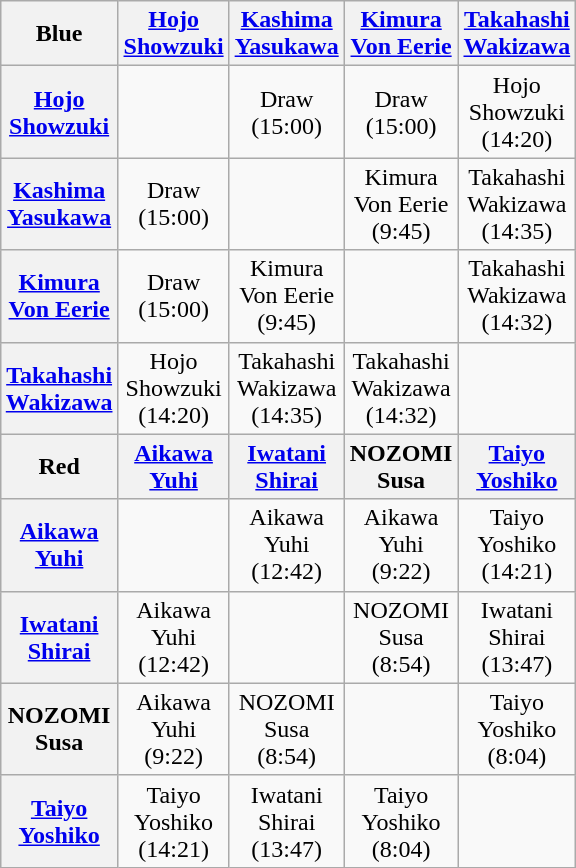<table class="wikitable" style="text-align:center; margin: 1em auto 1em auto;" width="25%">
<tr>
<th>Blue</th>
<th><a href='#'>Hojo</a><br><a href='#'>Showzuki</a></th>
<th><a href='#'>Kashima</a><br><a href='#'>Yasukawa</a></th>
<th><a href='#'>Kimura</a><br><a href='#'>Von Eerie</a></th>
<th><a href='#'>Takahashi</a><br><a href='#'>Wakizawa</a></th>
</tr>
<tr>
<th><a href='#'>Hojo</a><br><a href='#'>Showzuki</a></th>
<td></td>
<td>Draw<br>(15:00)</td>
<td>Draw<br>(15:00)</td>
<td>Hojo<br>Showzuki<br>(14:20)</td>
</tr>
<tr>
<th><a href='#'>Kashima</a><br><a href='#'>Yasukawa</a></th>
<td>Draw<br>(15:00)</td>
<td></td>
<td>Kimura<br>Von Eerie<br>(9:45)</td>
<td>Takahashi<br>Wakizawa<br>(14:35)</td>
</tr>
<tr>
<th><a href='#'>Kimura</a><br><a href='#'>Von Eerie</a></th>
<td>Draw<br>(15:00)</td>
<td>Kimura<br>Von Eerie<br>(9:45)</td>
<td></td>
<td>Takahashi<br>Wakizawa<br>(14:32)</td>
</tr>
<tr>
<th><a href='#'>Takahashi</a><br><a href='#'>Wakizawa</a></th>
<td>Hojo<br>Showzuki<br>(14:20)</td>
<td>Takahashi<br>Wakizawa<br>(14:35)</td>
<td>Takahashi<br>Wakizawa<br>(14:32)</td>
<td></td>
</tr>
<tr>
<th>Red</th>
<th><a href='#'>Aikawa</a><br><a href='#'>Yuhi</a></th>
<th><a href='#'>Iwatani</a><br><a href='#'>Shirai</a></th>
<th>NOZOMI<br>Susa</th>
<th><a href='#'>Taiyo</a><br><a href='#'>Yoshiko</a></th>
</tr>
<tr>
<th><a href='#'>Aikawa</a><br><a href='#'>Yuhi</a></th>
<td></td>
<td>Aikawa<br>Yuhi<br>(12:42)</td>
<td>Aikawa<br>Yuhi<br>(9:22)</td>
<td>Taiyo<br>Yoshiko<br>(14:21)</td>
</tr>
<tr>
<th><a href='#'>Iwatani</a><br><a href='#'>Shirai</a></th>
<td>Aikawa<br>Yuhi<br>(12:42)</td>
<td></td>
<td>NOZOMI<br>Susa<br>(8:54)</td>
<td>Iwatani<br>Shirai<br>(13:47)</td>
</tr>
<tr>
<th>NOZOMI<br>Susa</th>
<td>Aikawa<br>Yuhi<br>(9:22)</td>
<td>NOZOMI<br>Susa<br>(8:54)</td>
<td></td>
<td>Taiyo<br>Yoshiko<br>(8:04)</td>
</tr>
<tr>
<th><a href='#'>Taiyo</a><br><a href='#'>Yoshiko</a></th>
<td>Taiyo<br>Yoshiko<br>(14:21)</td>
<td>Iwatani<br>Shirai<br>(13:47)</td>
<td>Taiyo<br>Yoshiko<br>(8:04)</td>
<td></td>
</tr>
</table>
